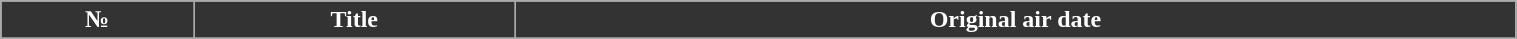<table class="wikitable plainrowheaders" style="width: 80%; margin-right: 0;">
<tr style="color:white">
<th style="background:#333;">№</th>
<th style="background:#333;">Title</th>
<th style="background:#333;">Original air date</th>
</tr>
<tr>
</tr>
</table>
